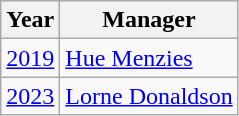<table class="wikitable">
<tr>
<th>Year</th>
<th>Manager</th>
</tr>
<tr>
<td align=center><a href='#'>2019</a></td>
<td>  <a href='#'>Hue Menzies</a></td>
</tr>
<tr>
<td align=center><a href='#'>2023</a></td>
<td> <a href='#'>Lorne Donaldson</a></td>
</tr>
</table>
